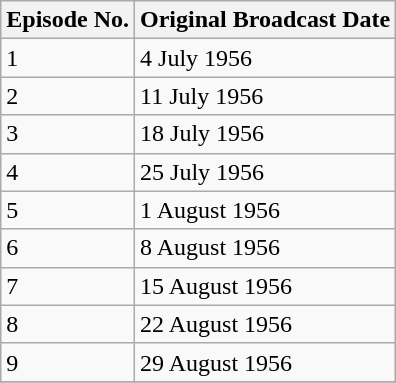<table class="wikitable">
<tr>
<th>Episode No.</th>
<th>Original Broadcast Date</th>
</tr>
<tr>
<td>1</td>
<td>4 July 1956</td>
</tr>
<tr>
<td>2</td>
<td>11 July 1956</td>
</tr>
<tr>
<td>3</td>
<td>18 July 1956</td>
</tr>
<tr>
<td>4</td>
<td>25 July 1956</td>
</tr>
<tr>
<td>5</td>
<td>1 August 1956</td>
</tr>
<tr>
<td>6</td>
<td>8 August 1956</td>
</tr>
<tr>
<td>7</td>
<td>15 August 1956</td>
</tr>
<tr>
<td>8</td>
<td>22 August 1956</td>
</tr>
<tr>
<td>9</td>
<td>29 August 1956</td>
</tr>
<tr>
</tr>
</table>
